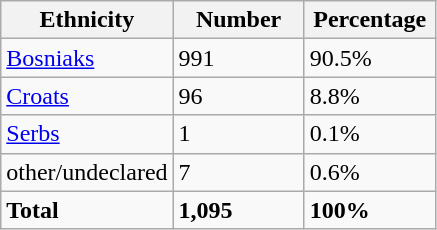<table class="wikitable">
<tr>
<th width="100px">Ethnicity</th>
<th width="80px">Number</th>
<th width="80px">Percentage</th>
</tr>
<tr>
<td><a href='#'>Bosniaks</a></td>
<td>991</td>
<td>90.5%</td>
</tr>
<tr>
<td><a href='#'>Croats</a></td>
<td>96</td>
<td>8.8%</td>
</tr>
<tr>
<td><a href='#'>Serbs</a></td>
<td>1</td>
<td>0.1%</td>
</tr>
<tr>
<td>other/undeclared</td>
<td>7</td>
<td>0.6%</td>
</tr>
<tr>
<td><strong>Total</strong></td>
<td><strong>1,095</strong></td>
<td><strong>100%</strong></td>
</tr>
</table>
